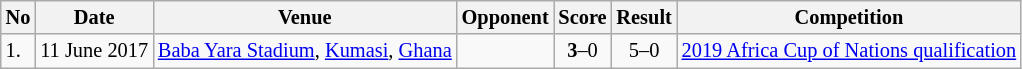<table class="wikitable" style="font-size:85%;">
<tr>
<th>No</th>
<th>Date</th>
<th>Venue</th>
<th>Opponent</th>
<th>Score</th>
<th>Result</th>
<th>Competition</th>
</tr>
<tr>
<td>1.</td>
<td>11 June 2017</td>
<td><a href='#'>Baba Yara Stadium</a>, <a href='#'>Kumasi</a>, <a href='#'>Ghana</a></td>
<td></td>
<td align=center><strong>3</strong>–0</td>
<td align=center>5–0</td>
<td><a href='#'>2019 Africa Cup of Nations qualification</a></td>
</tr>
</table>
